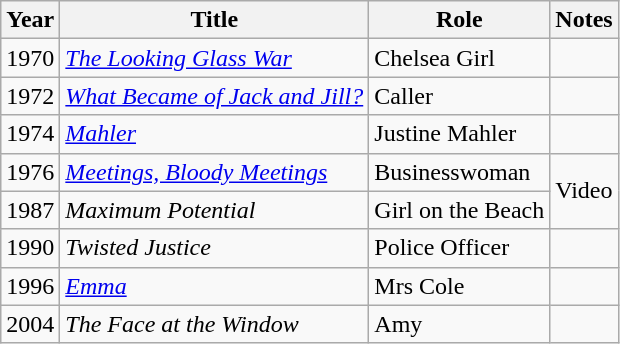<table class="wikitable sortable">
<tr>
<th>Year</th>
<th>Title</th>
<th>Role</th>
<th>Notes</th>
</tr>
<tr>
<td>1970</td>
<td><a href='#'><em>The Looking Glass War</em></a></td>
<td>Chelsea Girl</td>
<td></td>
</tr>
<tr>
<td>1972</td>
<td><em><a href='#'>What Became of Jack and Jill?</a></em></td>
<td>Caller</td>
<td></td>
</tr>
<tr>
<td>1974</td>
<td><a href='#'><em>Mahler</em></a></td>
<td>Justine Mahler</td>
<td></td>
</tr>
<tr>
<td>1976</td>
<td><em><a href='#'>Meetings, Bloody Meetings</a></em></td>
<td>Businesswoman</td>
<td rowspan="2">Video</td>
</tr>
<tr>
<td>1987</td>
<td><em>Maximum Potential</em></td>
<td>Girl on the Beach</td>
</tr>
<tr>
<td>1990</td>
<td><em>Twisted Justice</em></td>
<td>Police Officer</td>
<td></td>
</tr>
<tr>
<td>1996</td>
<td><a href='#'><em>Emma</em></a></td>
<td>Mrs Cole</td>
<td></td>
</tr>
<tr>
<td>2004</td>
<td><em>The Face at the Window</em></td>
<td>Amy</td>
<td></td>
</tr>
</table>
